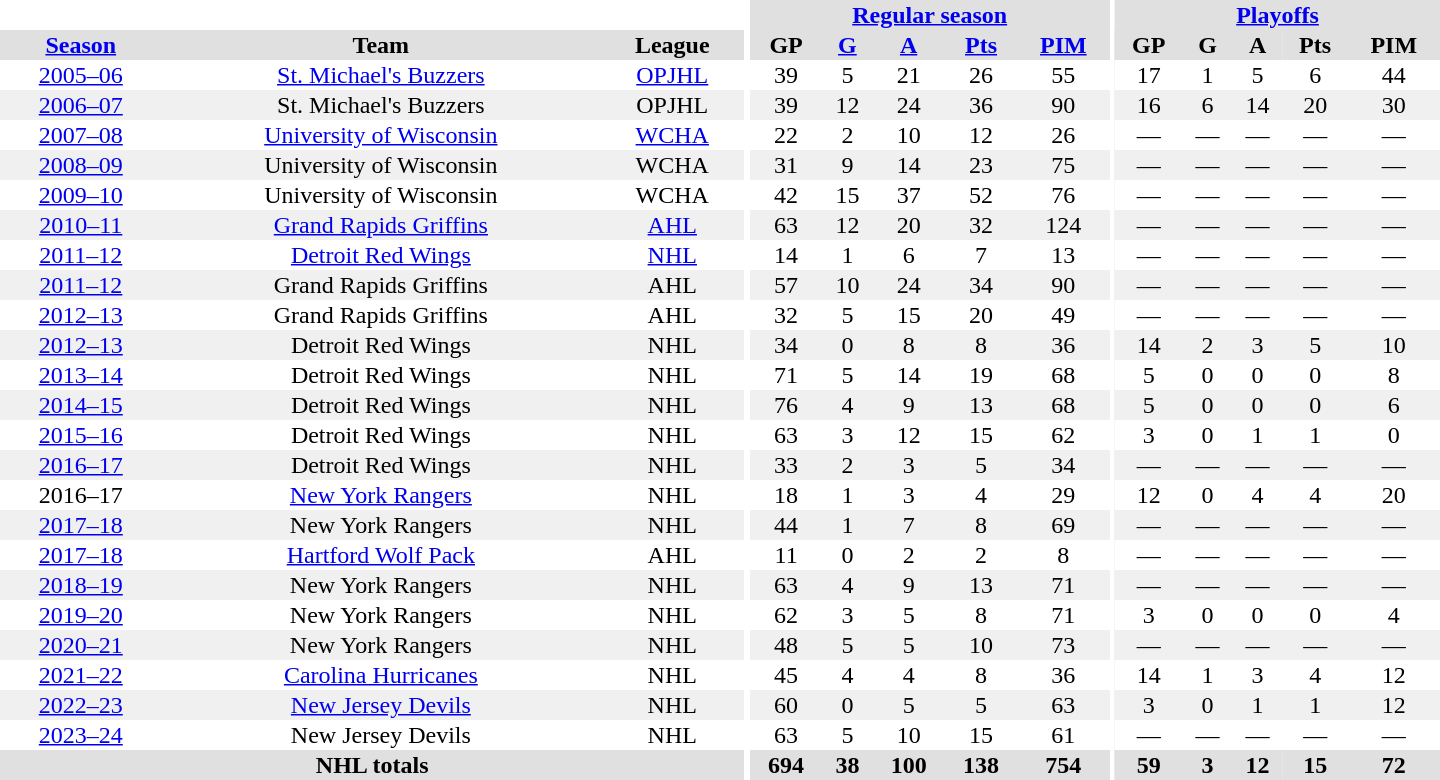<table border="0" cellpadding="1" cellspacing="0" style="text-align:center; width:60em">
<tr bgcolor="#e0e0e0">
<th colspan="3"  bgcolor="#ffffff"></th>
<th rowspan="100" bgcolor="#ffffff"></th>
<th colspan="5"><a href='#'>Regular season</a></th>
<th rowspan="100" bgcolor="#ffffff"></th>
<th colspan="5"><a href='#'>Playoffs</a></th>
</tr>
<tr bgcolor="#e0e0e0">
<th><a href='#'>Season</a></th>
<th>Team</th>
<th>League</th>
<th>GP</th>
<th><a href='#'>G</a></th>
<th><a href='#'>A</a></th>
<th><a href='#'>Pts</a></th>
<th><a href='#'>PIM</a></th>
<th>GP</th>
<th>G</th>
<th>A</th>
<th>Pts</th>
<th>PIM</th>
</tr>
<tr>
<td><a href='#'>2005–06</a></td>
<td><a href='#'>St. Michael's Buzzers</a></td>
<td><a href='#'>OPJHL</a></td>
<td>39</td>
<td>5</td>
<td>21</td>
<td>26</td>
<td>55</td>
<td>17</td>
<td>1</td>
<td>5</td>
<td>6</td>
<td>44</td>
</tr>
<tr bgcolor="#f0f0f0">
<td><a href='#'>2006–07</a></td>
<td>St. Michael's Buzzers</td>
<td>OPJHL</td>
<td>39</td>
<td>12</td>
<td>24</td>
<td>36</td>
<td>90</td>
<td>16</td>
<td>6</td>
<td>14</td>
<td>20</td>
<td>30</td>
</tr>
<tr>
<td><a href='#'>2007–08</a></td>
<td><a href='#'>University of Wisconsin</a></td>
<td><a href='#'>WCHA</a></td>
<td>22</td>
<td>2</td>
<td>10</td>
<td>12</td>
<td>26</td>
<td>—</td>
<td>—</td>
<td>—</td>
<td>—</td>
<td>—</td>
</tr>
<tr bgcolor="#f0f0f0">
<td><a href='#'>2008–09</a></td>
<td>University of Wisconsin</td>
<td>WCHA</td>
<td>31</td>
<td>9</td>
<td>14</td>
<td>23</td>
<td>75</td>
<td>—</td>
<td>—</td>
<td>—</td>
<td>—</td>
<td>—</td>
</tr>
<tr>
<td><a href='#'>2009–10</a></td>
<td>University of Wisconsin</td>
<td>WCHA</td>
<td>42</td>
<td>15</td>
<td>37</td>
<td>52</td>
<td>76</td>
<td>—</td>
<td>—</td>
<td>—</td>
<td>—</td>
<td>—</td>
</tr>
<tr bgcolor="#f0f0f0">
<td><a href='#'>2010–11</a></td>
<td><a href='#'>Grand Rapids Griffins</a></td>
<td><a href='#'>AHL</a></td>
<td>63</td>
<td>12</td>
<td>20</td>
<td>32</td>
<td>124</td>
<td>—</td>
<td>—</td>
<td>—</td>
<td>—</td>
<td>—</td>
</tr>
<tr>
<td><a href='#'>2011–12</a></td>
<td><a href='#'>Detroit Red Wings</a></td>
<td><a href='#'>NHL</a></td>
<td>14</td>
<td>1</td>
<td>6</td>
<td>7</td>
<td>13</td>
<td>—</td>
<td>—</td>
<td>—</td>
<td>—</td>
<td>—</td>
</tr>
<tr bgcolor="#f0f0f0">
<td><a href='#'>2011–12</a></td>
<td>Grand Rapids Griffins</td>
<td>AHL</td>
<td>57</td>
<td>10</td>
<td>24</td>
<td>34</td>
<td>90</td>
<td>—</td>
<td>—</td>
<td>—</td>
<td>—</td>
<td>—</td>
</tr>
<tr>
<td><a href='#'>2012–13</a></td>
<td>Grand Rapids Griffins</td>
<td>AHL</td>
<td>32</td>
<td>5</td>
<td>15</td>
<td>20</td>
<td>49</td>
<td>—</td>
<td>—</td>
<td>—</td>
<td>—</td>
<td>—</td>
</tr>
<tr bgcolor="#f0f0f0">
<td><a href='#'>2012–13</a></td>
<td>Detroit Red Wings</td>
<td>NHL</td>
<td>34</td>
<td>0</td>
<td>8</td>
<td>8</td>
<td>36</td>
<td>14</td>
<td>2</td>
<td>3</td>
<td>5</td>
<td>10</td>
</tr>
<tr>
<td><a href='#'>2013–14</a></td>
<td>Detroit Red Wings</td>
<td>NHL</td>
<td>71</td>
<td>5</td>
<td>14</td>
<td>19</td>
<td>68</td>
<td>5</td>
<td>0</td>
<td>0</td>
<td>0</td>
<td>8</td>
</tr>
<tr bgcolor="#f0f0f0">
<td><a href='#'>2014–15</a></td>
<td>Detroit Red Wings</td>
<td>NHL</td>
<td>76</td>
<td>4</td>
<td>9</td>
<td>13</td>
<td>68</td>
<td>5</td>
<td>0</td>
<td>0</td>
<td>0</td>
<td>6</td>
</tr>
<tr>
<td><a href='#'>2015–16</a></td>
<td>Detroit Red Wings</td>
<td>NHL</td>
<td>63</td>
<td>3</td>
<td>12</td>
<td>15</td>
<td>62</td>
<td>3</td>
<td>0</td>
<td>1</td>
<td>1</td>
<td>0</td>
</tr>
<tr bgcolor="#f0f0f0">
<td><a href='#'>2016–17</a></td>
<td>Detroit Red Wings</td>
<td>NHL</td>
<td>33</td>
<td>2</td>
<td>3</td>
<td>5</td>
<td>34</td>
<td>—</td>
<td>—</td>
<td>—</td>
<td>—</td>
<td>—</td>
</tr>
<tr>
<td>2016–17</td>
<td><a href='#'>New York Rangers</a></td>
<td>NHL</td>
<td>18</td>
<td>1</td>
<td>3</td>
<td>4</td>
<td>29</td>
<td>12</td>
<td>0</td>
<td>4</td>
<td>4</td>
<td>20</td>
</tr>
<tr bgcolor="#f0f0f0">
<td><a href='#'>2017–18</a></td>
<td>New York Rangers</td>
<td>NHL</td>
<td>44</td>
<td>1</td>
<td>7</td>
<td>8</td>
<td>69</td>
<td>—</td>
<td>—</td>
<td>—</td>
<td>—</td>
<td>—</td>
</tr>
<tr>
<td><a href='#'>2017–18</a></td>
<td><a href='#'>Hartford Wolf Pack</a></td>
<td>AHL</td>
<td>11</td>
<td>0</td>
<td>2</td>
<td>2</td>
<td>8</td>
<td>—</td>
<td>—</td>
<td>—</td>
<td>—</td>
<td>—</td>
</tr>
<tr bgcolor="#f0f0f0">
<td><a href='#'>2018–19</a></td>
<td>New York Rangers</td>
<td>NHL</td>
<td>63</td>
<td>4</td>
<td>9</td>
<td>13</td>
<td>71</td>
<td>—</td>
<td>—</td>
<td>—</td>
<td>—</td>
<td>—</td>
</tr>
<tr>
<td><a href='#'>2019–20</a></td>
<td>New York Rangers</td>
<td>NHL</td>
<td>62</td>
<td>3</td>
<td>5</td>
<td>8</td>
<td>71</td>
<td>3</td>
<td>0</td>
<td>0</td>
<td>0</td>
<td>4</td>
</tr>
<tr bgcolor="#f0f0f0">
<td><a href='#'>2020–21</a></td>
<td>New York Rangers</td>
<td>NHL</td>
<td>48</td>
<td>5</td>
<td>5</td>
<td>10</td>
<td>73</td>
<td>—</td>
<td>—</td>
<td>—</td>
<td>—</td>
<td>—</td>
</tr>
<tr>
<td><a href='#'>2021–22</a></td>
<td><a href='#'>Carolina Hurricanes</a></td>
<td>NHL</td>
<td>45</td>
<td>4</td>
<td>4</td>
<td>8</td>
<td>36</td>
<td>14</td>
<td>1</td>
<td>3</td>
<td>4</td>
<td>12</td>
</tr>
<tr bgcolor="#f0f0f0">
<td><a href='#'>2022–23</a></td>
<td><a href='#'>New Jersey Devils</a></td>
<td>NHL</td>
<td>60</td>
<td>0</td>
<td>5</td>
<td>5</td>
<td>63</td>
<td>3</td>
<td>0</td>
<td>1</td>
<td>1</td>
<td>12</td>
</tr>
<tr>
<td><a href='#'>2023–24</a></td>
<td>New Jersey Devils</td>
<td>NHL</td>
<td>63</td>
<td>5</td>
<td>10</td>
<td>15</td>
<td>61</td>
<td>—</td>
<td>—</td>
<td>—</td>
<td>—</td>
<td>—</td>
</tr>
<tr bgcolor="#e0e0e0">
<th colspan="3">NHL totals</th>
<th>694</th>
<th>38</th>
<th>100</th>
<th>138</th>
<th>754</th>
<th>59</th>
<th>3</th>
<th>12</th>
<th>15</th>
<th>72</th>
</tr>
</table>
